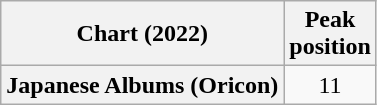<table class="wikitable plainrowheaders" style="text-align:center">
<tr>
<th scope="col">Chart (2022)</th>
<th scope="col">Peak<br>position</th>
</tr>
<tr>
<th scope="row">Japanese Albums (Oricon)</th>
<td>11</td>
</tr>
</table>
